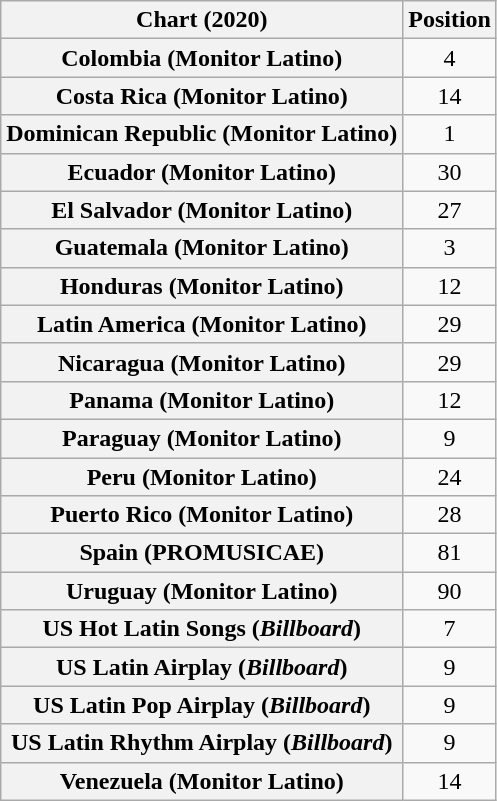<table class="wikitable sortable plainrowheaders" style="text-align:center">
<tr>
<th scope="col">Chart (2020)</th>
<th scope="col">Position</th>
</tr>
<tr>
<th scope="row">Colombia (Monitor Latino)</th>
<td>4</td>
</tr>
<tr>
<th scope="row">Costa Rica (Monitor Latino)</th>
<td>14</td>
</tr>
<tr>
<th scope="row">Dominican Republic (Monitor Latino)</th>
<td>1</td>
</tr>
<tr>
<th scope="row">Ecuador (Monitor Latino)</th>
<td>30</td>
</tr>
<tr>
<th scope="row">El Salvador (Monitor Latino)</th>
<td>27</td>
</tr>
<tr>
<th scope="row">Guatemala (Monitor Latino)</th>
<td>3</td>
</tr>
<tr>
<th scope="row">Honduras (Monitor Latino)</th>
<td>12</td>
</tr>
<tr>
<th scope="row">Latin America (Monitor Latino)</th>
<td>29</td>
</tr>
<tr>
<th scope="row">Nicaragua (Monitor Latino)</th>
<td>29</td>
</tr>
<tr>
<th scope="row">Panama (Monitor Latino)</th>
<td>12</td>
</tr>
<tr>
<th scope="row">Paraguay (Monitor Latino)</th>
<td>9</td>
</tr>
<tr>
<th scope="row">Peru (Monitor Latino)</th>
<td>24</td>
</tr>
<tr>
<th scope="row">Puerto Rico (Monitor Latino)</th>
<td>28</td>
</tr>
<tr>
<th scope="row">Spain (PROMUSICAE)</th>
<td>81</td>
</tr>
<tr>
<th scope="row">Uruguay (Monitor Latino)</th>
<td>90</td>
</tr>
<tr>
<th scope="row">US Hot Latin Songs (<em>Billboard</em>)</th>
<td>7</td>
</tr>
<tr>
<th scope="row">US Latin Airplay (<em>Billboard</em>)</th>
<td>9</td>
</tr>
<tr>
<th scope="row">US Latin Pop Airplay (<em>Billboard</em>)</th>
<td>9</td>
</tr>
<tr>
<th scope="row">US Latin Rhythm Airplay (<em>Billboard</em>)</th>
<td>9</td>
</tr>
<tr>
<th scope="row">Venezuela (Monitor Latino)</th>
<td>14</td>
</tr>
</table>
